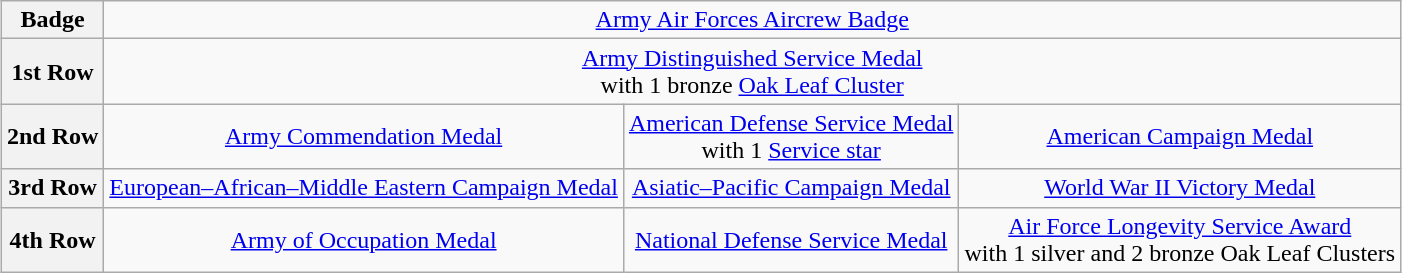<table class="wikitable" style="margin:1em auto; text-align:center;">
<tr>
<th>Badge</th>
<td colspan="3"><a href='#'>Army Air Forces Aircrew Badge</a></td>
</tr>
<tr>
<th>1st Row</th>
<td colspan="3"><a href='#'>Army Distinguished Service Medal</a><br>with 1 bronze <a href='#'>Oak Leaf Cluster</a></td>
</tr>
<tr>
<th>2nd Row</th>
<td><a href='#'>Army Commendation Medal</a></td>
<td><a href='#'>American Defense Service Medal</a><br>with 1 <a href='#'>Service star</a></td>
<td><a href='#'>American Campaign Medal</a></td>
</tr>
<tr>
<th>3rd Row</th>
<td><a href='#'>European–African–Middle Eastern Campaign Medal</a></td>
<td><a href='#'>Asiatic–Pacific Campaign Medal</a></td>
<td><a href='#'>World War II Victory Medal</a></td>
</tr>
<tr>
<th>4th Row</th>
<td><a href='#'>Army of Occupation Medal</a></td>
<td><a href='#'>National Defense Service Medal</a></td>
<td><a href='#'>Air Force Longevity Service Award</a><br>with 1 silver and 2 bronze Oak Leaf Clusters</td>
</tr>
</table>
